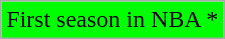<table class="wikitable">
<tr>
<td style="background-color:#00FF00;">First season in NBA *</td>
</tr>
</table>
